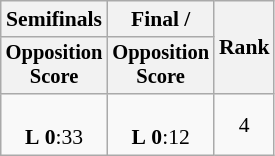<table class=wikitable style="font-size:90%">
<tr>
<th>Semifinals</th>
<th>Final / </th>
<th rowspan=2>Rank</th>
</tr>
<tr style="font-size:95%">
<th>Opposition<br>Score</th>
<th>Opposition<br>Score</th>
</tr>
<tr align=center>
<td><br><strong>L</strong>  <strong>0</strong>:33</td>
<td><br><strong>L</strong>  <strong>0</strong>:12</td>
<td>4</td>
</tr>
</table>
